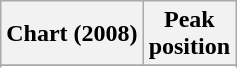<table class="wikitable plainrowheaders">
<tr>
<th scope="col">Chart (2008)</th>
<th scope="col">Peak<br>position</th>
</tr>
<tr>
</tr>
<tr>
</tr>
</table>
